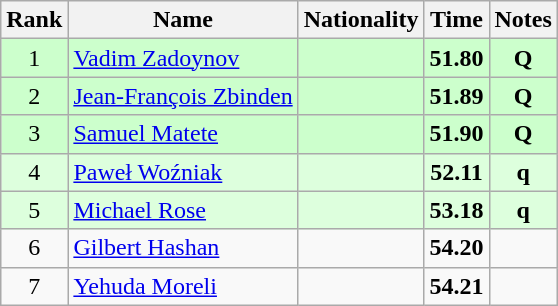<table class="wikitable sortable" style="text-align:center">
<tr>
<th>Rank</th>
<th>Name</th>
<th>Nationality</th>
<th>Time</th>
<th>Notes</th>
</tr>
<tr bgcolor=ccffcc>
<td>1</td>
<td align=left><a href='#'>Vadim Zadoynov</a></td>
<td align=left></td>
<td><strong>51.80</strong></td>
<td><strong>Q</strong></td>
</tr>
<tr bgcolor=ccffcc>
<td>2</td>
<td align=left><a href='#'>Jean-François Zbinden</a></td>
<td align=left></td>
<td><strong>51.89</strong></td>
<td><strong>Q</strong></td>
</tr>
<tr bgcolor=ccffcc>
<td>3</td>
<td align=left><a href='#'>Samuel Matete</a></td>
<td align=left></td>
<td><strong>51.90</strong></td>
<td><strong>Q</strong></td>
</tr>
<tr bgcolor=ddffdd>
<td>4</td>
<td align=left><a href='#'>Paweł Woźniak</a></td>
<td align=left></td>
<td><strong>52.11</strong></td>
<td><strong>q</strong></td>
</tr>
<tr bgcolor=ddffdd>
<td>5</td>
<td align=left><a href='#'>Michael Rose</a></td>
<td align=left></td>
<td><strong>53.18</strong></td>
<td><strong>q</strong></td>
</tr>
<tr>
<td>6</td>
<td align=left><a href='#'>Gilbert Hashan</a></td>
<td align=left></td>
<td><strong>54.20</strong></td>
<td></td>
</tr>
<tr>
<td>7</td>
<td align=left><a href='#'>Yehuda Moreli</a></td>
<td align=left></td>
<td><strong>54.21</strong></td>
<td></td>
</tr>
</table>
